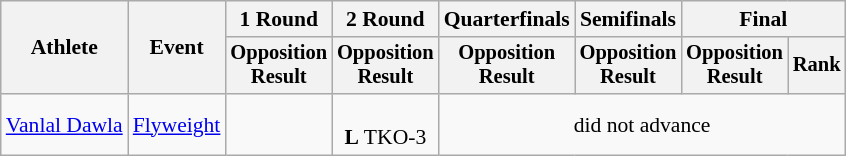<table class="wikitable" style="font-size:90%">
<tr>
<th rowspan="2">Athlete</th>
<th rowspan="2">Event</th>
<th>1 Round</th>
<th>2 Round</th>
<th>Quarterfinals</th>
<th>Semifinals</th>
<th colspan=2>Final</th>
</tr>
<tr style="font-size:95%">
<th>Opposition<br>Result</th>
<th>Opposition<br>Result</th>
<th>Opposition<br>Result</th>
<th>Opposition<br>Result</th>
<th>Opposition<br>Result</th>
<th>Rank</th>
</tr>
<tr align=center>
<td align=left><a href='#'>Vanlal Dawla</a></td>
<td align=left><a href='#'>Flyweight</a></td>
<td></td>
<td><br><strong>L</strong> TKO-3</td>
<td colspan=5>did not advance</td>
</tr>
</table>
